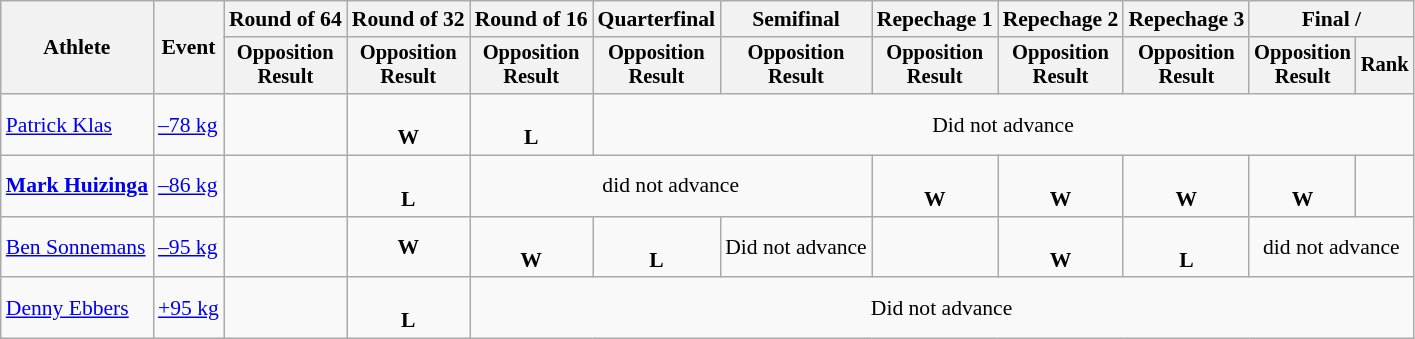<table class=wikitable style=font-size:90%;text-align:center>
<tr>
<th rowspan=2>Athlete</th>
<th rowspan=2>Event</th>
<th>Round of 64</th>
<th>Round of 32</th>
<th>Round of 16</th>
<th>Quarterfinal</th>
<th>Semifinal</th>
<th>Repechage 1</th>
<th>Repechage 2</th>
<th>Repechage 3</th>
<th colspan=2>Final / </th>
</tr>
<tr style=font-size:95%>
<th>Opposition<br>Result</th>
<th>Opposition<br>Result</th>
<th>Opposition<br>Result</th>
<th>Opposition<br>Result</th>
<th>Opposition<br>Result</th>
<th>Opposition<br>Result</th>
<th>Opposition<br>Result</th>
<th>Opposition<br>Result</th>
<th>Opposition<br>Result</th>
<th>Rank</th>
</tr>
<tr>
<td align=left><a href='#'>Patrick Klas</a></td>
<td align=left><a href='#'>–78 kg</a></td>
<td></td>
<td><br><strong>W</strong></td>
<td><br><strong>L</strong></td>
<td colspan=7>Did not advance</td>
</tr>
<tr>
<td align=left><strong><a href='#'>Mark Huizinga</a></strong></td>
<td align=left><a href='#'>–86 kg</a></td>
<td></td>
<td><br><strong>L</strong></td>
<td colspan=3>did not advance</td>
<td><br><strong>W</strong></td>
<td><br><strong>W</strong></td>
<td><br><strong>W</strong></td>
<td><br><strong>W</strong></td>
<td></td>
</tr>
<tr>
<td align=left><a href='#'>Ben Sonnemans</a></td>
<td align=left><a href='#'>–95 kg</a></td>
<td></td>
<td><strong>W</strong></td>
<td><br><strong>W</strong></td>
<td><br><strong>L</strong></td>
<td>Did not advance</td>
<td></td>
<td><br><strong>W</strong></td>
<td><br><strong>L</strong></td>
<td colspan=2>did not advance</td>
</tr>
<tr>
<td align=left><a href='#'>Denny Ebbers</a></td>
<td align=left><a href='#'>+95 kg</a></td>
<td></td>
<td><br><strong>L</strong></td>
<td colspan=8>Did not advance</td>
</tr>
</table>
